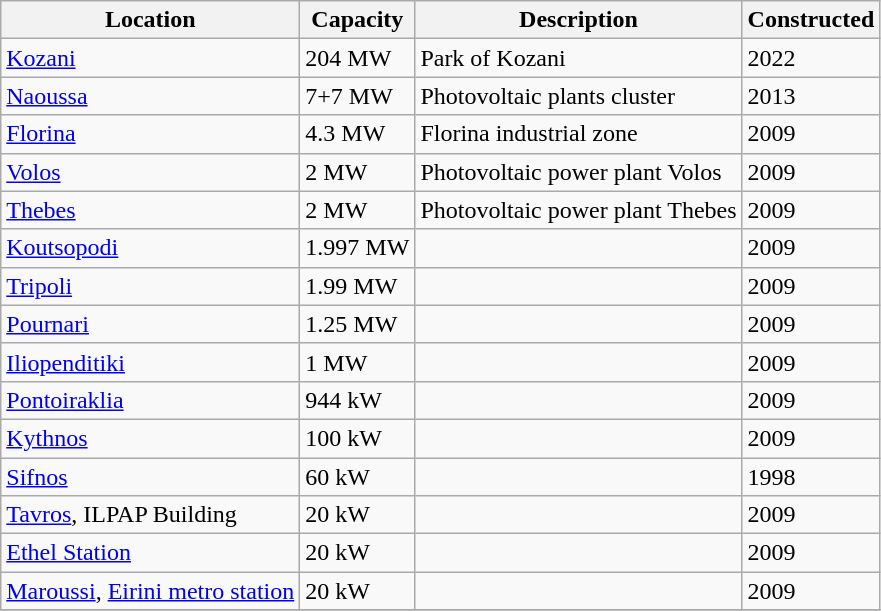<table class="wikitable">
<tr>
<th>Location</th>
<th>Capacity</th>
<th>Description</th>
<th>Constructed</th>
</tr>
<tr>
<td><a href='#'>Kozani</a></td>
<td>204 MW</td>
<td>Park of Kozani</td>
<td>2022</td>
</tr>
<tr>
<td><a href='#'>Naoussa</a></td>
<td>7+7 MW</td>
<td>Photovoltaic plants cluster</td>
<td>2013</td>
</tr>
<tr>
<td><a href='#'>Florina</a></td>
<td>4.3 MW</td>
<td>Florina industrial zone</td>
<td>2009</td>
</tr>
<tr>
<td><a href='#'>Volos</a></td>
<td>2 MW</td>
<td>Photovoltaic power plant Volos</td>
<td>2009</td>
</tr>
<tr>
<td><a href='#'>Thebes</a></td>
<td>2 MW</td>
<td>Photovoltaic power plant Thebes</td>
<td>2009</td>
</tr>
<tr>
<td><a href='#'>Koutsopodi</a></td>
<td>1.997 MW</td>
<td></td>
<td>2009</td>
</tr>
<tr>
<td><a href='#'>Tripoli</a></td>
<td>1.99 MW</td>
<td></td>
<td>2009</td>
</tr>
<tr>
<td><a href='#'>Pournari</a></td>
<td>1.25 MW</td>
<td></td>
<td>2009</td>
</tr>
<tr>
<td><a href='#'>Iliopenditiki</a></td>
<td>1 MW</td>
<td></td>
<td>2009</td>
</tr>
<tr>
<td><a href='#'>Pontoiraklia</a></td>
<td>944 kW</td>
<td></td>
<td>2009</td>
</tr>
<tr>
<td><a href='#'>Kythnos</a></td>
<td>100 kW</td>
<td></td>
<td>2009</td>
</tr>
<tr>
<td><a href='#'>Sifnos</a></td>
<td>60 kW</td>
<td></td>
<td>1998</td>
</tr>
<tr>
<td><a href='#'>Tavros</a>, ILPAP Building</td>
<td>20 kW</td>
<td></td>
<td>2009</td>
</tr>
<tr>
<td><a href='#'>Ethel Station</a></td>
<td>20 kW</td>
<td></td>
<td>2009</td>
</tr>
<tr>
<td><a href='#'>Maroussi</a>, <a href='#'>Eirini metro station</a></td>
<td>20 kW</td>
<td></td>
<td>2009</td>
</tr>
<tr>
</tr>
</table>
